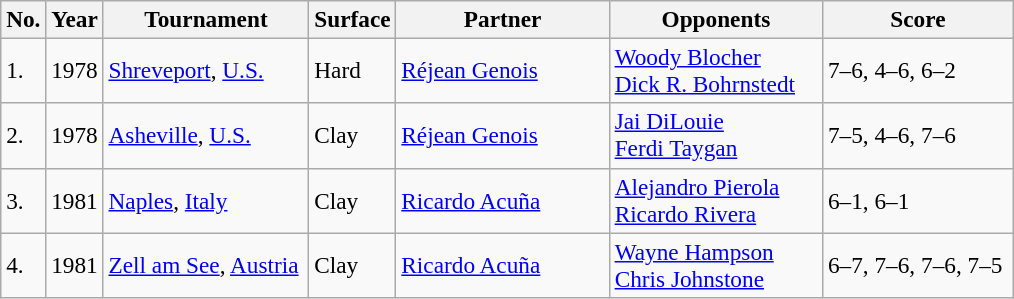<table class="sortable wikitable" style=font-size:97%>
<tr>
<th style="width:20px">No.</th>
<th style="width:30px">Year</th>
<th style="width:130px">Tournament</th>
<th style="width:50px">Surface</th>
<th style="width:135px">Partner</th>
<th style="width:135px">Opponents</th>
<th style="width:120px" class="unsortable">Score</th>
</tr>
<tr>
<td>1.</td>
<td>1978</td>
<td><a href='#'>Shreveport</a>, <a href='#'>U.S.</a></td>
<td>Hard</td>
<td> <a href='#'>Réjean Genois</a></td>
<td> <a href='#'>Woody Blocher</a><br> <a href='#'>Dick R. Bohrnstedt</a></td>
<td>7–6, 4–6, 6–2</td>
</tr>
<tr>
<td>2.</td>
<td>1978</td>
<td><a href='#'>Asheville</a>, <a href='#'>U.S.</a></td>
<td>Clay</td>
<td> <a href='#'>Réjean Genois</a></td>
<td> <a href='#'>Jai DiLouie</a><br> <a href='#'>Ferdi Taygan</a></td>
<td>7–5, 4–6, 7–6</td>
</tr>
<tr>
<td>3.</td>
<td>1981</td>
<td><a href='#'>Naples</a>, <a href='#'>Italy</a></td>
<td>Clay</td>
<td> <a href='#'>Ricardo Acuña</a></td>
<td> <a href='#'>Alejandro Pierola</a><br> <a href='#'>Ricardo Rivera</a></td>
<td>6–1, 6–1</td>
</tr>
<tr>
<td>4.</td>
<td>1981</td>
<td><a href='#'>Zell am See</a>, <a href='#'>Austria</a></td>
<td>Clay</td>
<td> <a href='#'>Ricardo Acuña</a></td>
<td> <a href='#'>Wayne Hampson</a><br> <a href='#'>Chris Johnstone</a></td>
<td>6–7, 7–6, 7–6, 7–5</td>
</tr>
</table>
